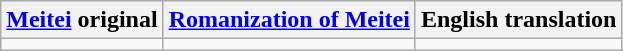<table class="wikitable">
<tr>
<th><a href='#'>Meitei</a> original</th>
<th><a href='#'>Romanization of Meitei</a></th>
<th>English translation</th>
</tr>
<tr style="vertical-align:top; white-space:nowrap;">
<td></td>
<td></td>
<td></td>
</tr>
</table>
